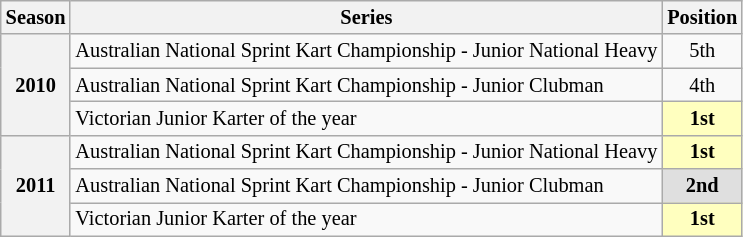<table class="wikitable" style="font-size: 85%; text-align:center">
<tr>
<th>Season</th>
<th>Series</th>
<th>Position</th>
</tr>
<tr>
<th rowspan=3>2010</th>
<td align="left">Australian National Sprint Kart Championship - Junior National Heavy</td>
<td>5th</td>
</tr>
<tr>
<td align="left">Australian National Sprint Kart Championship - Junior Clubman</td>
<td>4th</td>
</tr>
<tr>
<td align="left">Victorian Junior Karter of the year</td>
<td align="center" style="background: #ffffbf"><strong>1st</strong></td>
</tr>
<tr>
<th rowspan=3>2011</th>
<td align="left">Australian National Sprint Kart Championship - Junior National Heavy</td>
<td align="center" style="background: #ffffbf"><strong>1st</strong></td>
</tr>
<tr>
<td align="left">Australian National Sprint Kart Championship - Junior Clubman</td>
<td align="center" style="background: #dfdfdf"><strong>2nd</strong></td>
</tr>
<tr>
<td align="left">Victorian Junior Karter of the year</td>
<td align="center" style="background: #ffffbf"><strong>1st</strong></td>
</tr>
</table>
